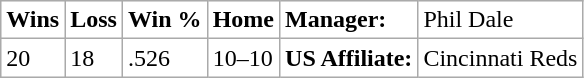<table class="wikitable">
<tr bgcolor="#FFFFFF">
<td><strong>Wins</strong></td>
<td><strong>Loss</strong></td>
<td><strong>Win %</strong></td>
<td><strong>Home</strong></td>
<td><strong>Manager:</strong></td>
<td>Phil Dale</td>
</tr>
<tr bgcolor="#FFFFFF">
<td>20</td>
<td>18</td>
<td>.526</td>
<td>10–10</td>
<td><strong>US Affiliate:</strong></td>
<td>Cincinnati Reds</td>
</tr>
</table>
